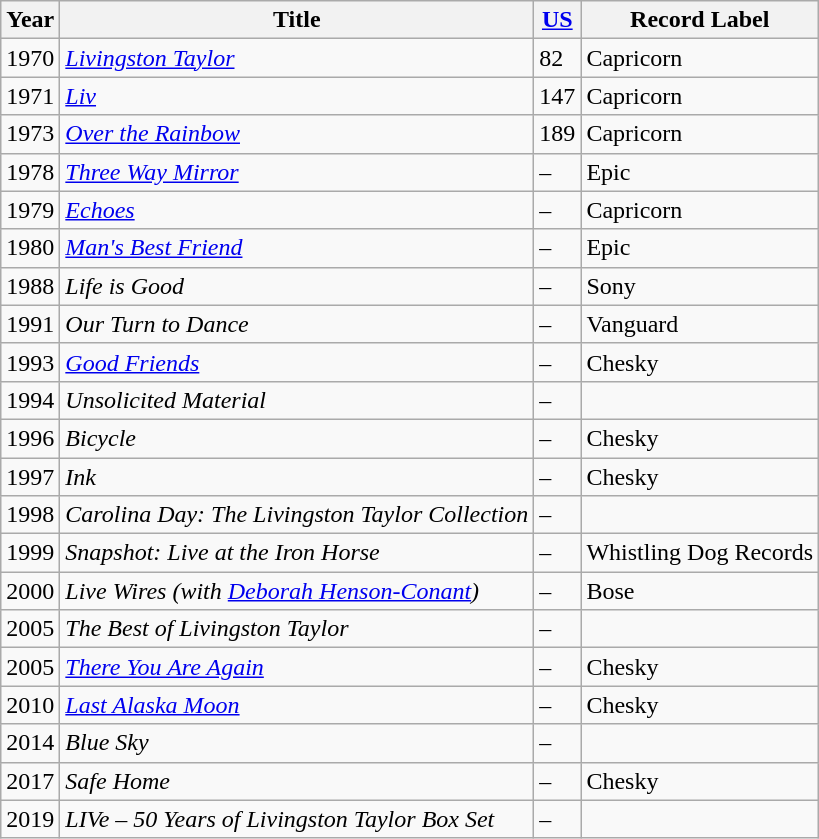<table class="wikitable">
<tr>
<th>Year</th>
<th>Title</th>
<th><a href='#'>US</a></th>
<th>Record Label</th>
</tr>
<tr>
<td>1970</td>
<td><a href='#'><em>Livingston Taylor</em></a></td>
<td>82</td>
<td>Capricorn</td>
</tr>
<tr>
<td>1971</td>
<td><a href='#'><em>Liv</em></a></td>
<td>147</td>
<td>Capricorn</td>
</tr>
<tr>
<td>1973</td>
<td><em><a href='#'>Over the Rainbow</a></em></td>
<td>189</td>
<td>Capricorn</td>
</tr>
<tr>
<td>1978</td>
<td><em><a href='#'>Three Way Mirror</a></em></td>
<td>–</td>
<td>Epic</td>
</tr>
<tr>
<td>1979</td>
<td><em><a href='#'>Echoes</a></em></td>
<td>–</td>
<td>Capricorn</td>
</tr>
<tr>
<td>1980</td>
<td><em><a href='#'>Man's Best Friend</a></em></td>
<td>–</td>
<td>Epic</td>
</tr>
<tr>
<td>1988</td>
<td><em>Life is Good</em></td>
<td>–</td>
<td>Sony</td>
</tr>
<tr>
<td>1991</td>
<td><em>Our Turn to Dance</em></td>
<td>–</td>
<td>Vanguard</td>
</tr>
<tr>
<td>1993</td>
<td><em><a href='#'>Good Friends</a></em></td>
<td>–</td>
<td>Chesky</td>
</tr>
<tr>
<td>1994</td>
<td><em>Unsolicited Material</em></td>
<td>–</td>
<td></td>
</tr>
<tr>
<td>1996</td>
<td><em>Bicycle</em></td>
<td>–</td>
<td>Chesky</td>
</tr>
<tr>
<td>1997</td>
<td><em>Ink</em></td>
<td>–</td>
<td>Chesky</td>
</tr>
<tr>
<td>1998</td>
<td><em>Carolina Day: The Livingston Taylor Collection</em></td>
<td>–</td>
<td></td>
</tr>
<tr>
<td>1999</td>
<td><em>Snapshot: Live at the Iron Horse</em></td>
<td>–</td>
<td>Whistling Dog Records</td>
</tr>
<tr>
<td>2000</td>
<td><em>Live Wires (with <a href='#'>Deborah Henson-Conant</a>)</em></td>
<td>–</td>
<td>Bose</td>
</tr>
<tr>
<td>2005</td>
<td><em>The Best of Livingston Taylor</em></td>
<td>–</td>
<td></td>
</tr>
<tr>
<td>2005</td>
<td><em><a href='#'>There You Are Again</a></em></td>
<td>–</td>
<td>Chesky</td>
</tr>
<tr>
<td>2010</td>
<td><em><a href='#'>Last Alaska Moon</a></em></td>
<td>–</td>
<td>Chesky</td>
</tr>
<tr>
<td>2014</td>
<td><em>Blue Sky</em></td>
<td>–</td>
<td></td>
</tr>
<tr>
<td>2017</td>
<td><em>Safe Home</em></td>
<td>–</td>
<td>Chesky</td>
</tr>
<tr>
<td>2019</td>
<td><em>LIVe – 50 Years of Livingston Taylor Box Set</em></td>
<td>–</td>
<td></td>
</tr>
</table>
